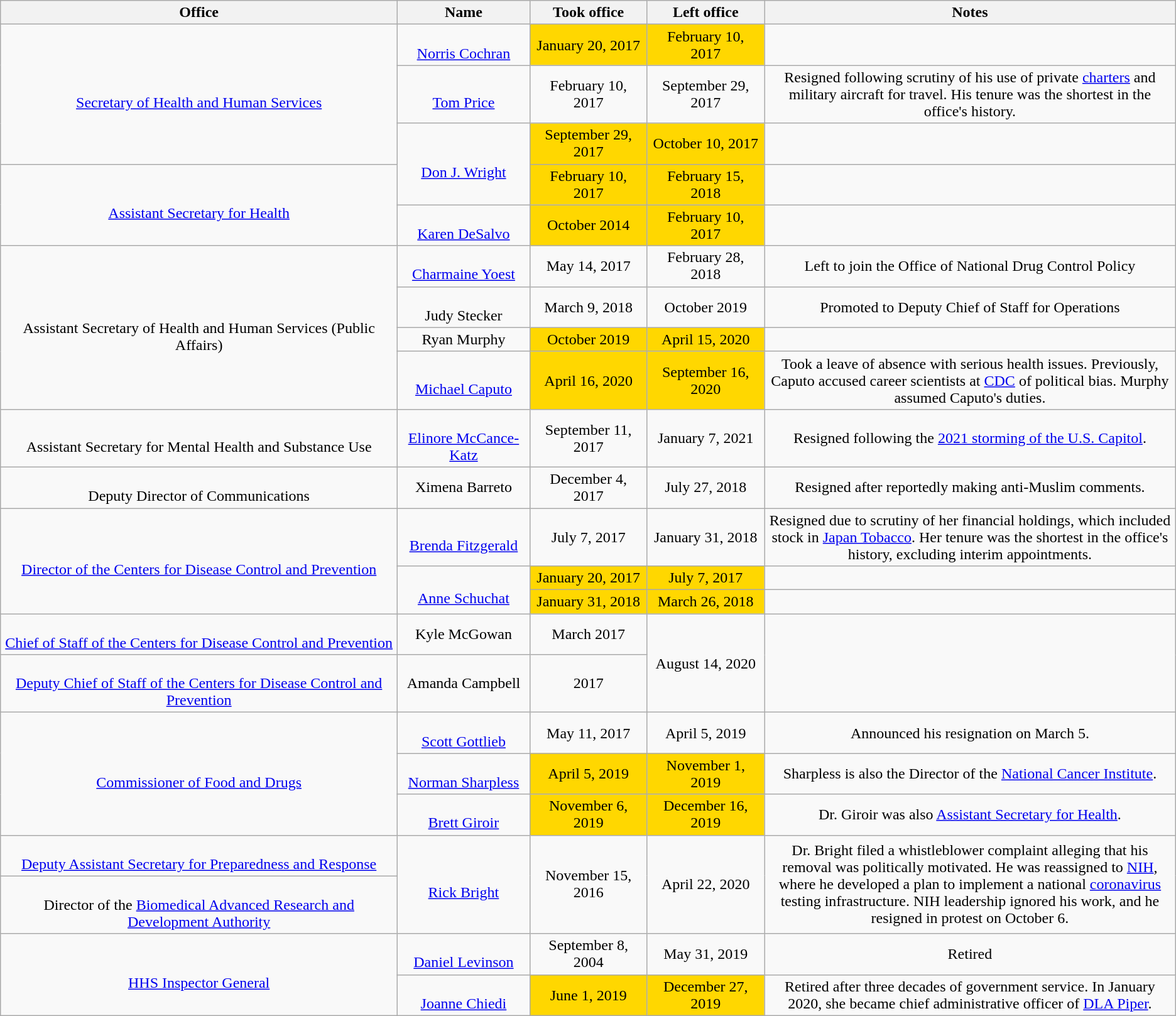<table class="wikitable sortable" style="text-align:center">
<tr>
<th data-sort-type="text">Office</th>
<th data-sort-type="text">Name</th>
<th data-sort-type="date">Took office</th>
<th data-sort-type="date">Left office</th>
<th width="35%">Notes</th>
</tr>
<tr>
<td rowspan="3"><br><a href='#'>Secretary of Health and Human Services</a></td>
<td><br><a href='#'>Norris Cochran</a></td>
<td style="background:gold">January 20, 2017</td>
<td style="background:gold">February 10, 2017</td>
<td></td>
</tr>
<tr>
<td><br><a href='#'>Tom Price</a></td>
<td>February 10, 2017</td>
<td>September 29, 2017</td>
<td>Resigned following scrutiny of his use of private <a href='#'>charters</a> and military aircraft for travel. His tenure was the shortest in the office's history.</td>
</tr>
<tr>
<td rowspan="2"><br><a href='#'>Don J. Wright</a></td>
<td style="background:gold">September 29, 2017</td>
<td style="background:gold">October 10, 2017</td>
<td></td>
</tr>
<tr>
<td rowspan="2"><br><a href='#'>Assistant Secretary for Health</a></td>
<td style="background:gold">February 10, 2017</td>
<td style="background:gold">February 15, 2018</td>
<td></td>
</tr>
<tr>
<td><br><a href='#'>Karen DeSalvo</a></td>
<td style="background:gold">October 2014</td>
<td style="background:gold">February 10, 2017</td>
<td></td>
</tr>
<tr>
<td rowspan="4"><br>Assistant Secretary of Health and Human Services (Public Affairs)</td>
<td><br><a href='#'>Charmaine Yoest</a></td>
<td>May 14, 2017</td>
<td>February 28, 2018</td>
<td>Left to join the Office of National Drug Control Policy</td>
</tr>
<tr>
<td><br>Judy Stecker</td>
<td>March 9, 2018</td>
<td>October 2019</td>
<td>Promoted to Deputy Chief of Staff for Operations</td>
</tr>
<tr>
<td>Ryan Murphy</td>
<td style="background:gold">October 2019</td>
<td style="background:gold">April 15, 2020</td>
<td></td>
</tr>
<tr>
<td><br><a href='#'>Michael Caputo</a></td>
<td style="background:gold">April 16, 2020</td>
<td style="background:gold">September 16, 2020</td>
<td>Took a leave of absence with serious health issues. Previously, Caputo accused career scientists at <a href='#'>CDC</a> of political bias. Murphy assumed Caputo's duties.</td>
</tr>
<tr>
<td><br>Assistant Secretary for Mental Health and Substance Use</td>
<td><br><a href='#'>Elinore McCance-Katz</a></td>
<td>September 11, 2017</td>
<td>January 7, 2021</td>
<td>Resigned following the <a href='#'>2021 storming of the U.S. Capitol</a>.</td>
</tr>
<tr>
<td><br>Deputy Director of Communications</td>
<td>Ximena Barreto</td>
<td>December 4, 2017</td>
<td>July 27, 2018</td>
<td>Resigned after reportedly making anti-Muslim comments.</td>
</tr>
<tr>
<td rowspan="3"><br><a href='#'>Director of the Centers for Disease Control and Prevention</a></td>
<td><br><a href='#'>Brenda Fitzgerald</a></td>
<td>July 7, 2017</td>
<td>January 31, 2018</td>
<td>Resigned due to scrutiny of her financial holdings, which included stock in <a href='#'>Japan Tobacco</a>. Her tenure was the shortest in the office's history, excluding interim appointments.</td>
</tr>
<tr>
<td rowspan="2"><br><a href='#'>Anne Schuchat</a></td>
<td style="background:gold">January 20, 2017</td>
<td style="background:gold">July 7, 2017</td>
<td></td>
</tr>
<tr>
<td style="background:gold">January 31, 2018</td>
<td style="background:gold">March 26, 2018</td>
<td></td>
</tr>
<tr>
<td><br><a href='#'>Chief of Staff of the Centers for Disease Control and Prevention</a></td>
<td>Kyle McGowan</td>
<td>March 2017</td>
<td rowspan="2">August 14, 2020</td>
<td rowspan="2"></td>
</tr>
<tr>
<td><br><a href='#'>Deputy Chief of Staff of the Centers for Disease Control and Prevention</a></td>
<td>Amanda Campbell</td>
<td>2017</td>
</tr>
<tr>
<td rowspan="3"><br><a href='#'>Commissioner of Food and Drugs</a></td>
<td><br><a href='#'>Scott Gottlieb</a></td>
<td>May 11, 2017</td>
<td>April 5, 2019</td>
<td>Announced his resignation on March 5.</td>
</tr>
<tr>
<td><br><a href='#'>Norman Sharpless</a></td>
<td style="background:gold">April 5, 2019</td>
<td style="background:gold">November 1, 2019</td>
<td>Sharpless is also the Director of the <a href='#'>National Cancer Institute</a>.</td>
</tr>
<tr>
<td><br><a href='#'>Brett Giroir</a></td>
<td style="background:gold">November 6, 2019</td>
<td style="background:gold">December 16, 2019</td>
<td>Dr. Giroir was also <a href='#'>Assistant Secretary for Health</a>.</td>
</tr>
<tr>
<td><br><a href='#'>Deputy Assistant Secretary for Preparedness and Response</a></td>
<td rowspan="2"><br><a href='#'>Rick Bright</a></td>
<td rowspan="2">November 15, 2016</td>
<td rowspan="2">April 22, 2020</td>
<td rowspan="2">Dr. Bright filed a whistleblower complaint alleging that his removal was politically motivated. He was reassigned to <a href='#'>NIH</a>, where he developed a plan to implement a national <a href='#'>coronavirus</a> testing infrastructure. NIH leadership ignored his work, and he resigned in protest on October 6.</td>
</tr>
<tr>
<td><br>Director of the <a href='#'>Biomedical Advanced Research and Development Authority</a></td>
</tr>
<tr>
<td rowspan="2"><br><a href='#'>HHS Inspector General</a></td>
<td><br><a href='#'>Daniel Levinson</a></td>
<td>September 8, 2004</td>
<td>May 31, 2019</td>
<td>Retired</td>
</tr>
<tr>
<td><br><a href='#'>Joanne Chiedi</a></td>
<td style="background:gold">June 1, 2019</td>
<td style="background:gold">December 27, 2019</td>
<td>Retired after three decades of government service. In January 2020, she became chief administrative officer of <a href='#'>DLA Piper</a>.</td>
</tr>
</table>
